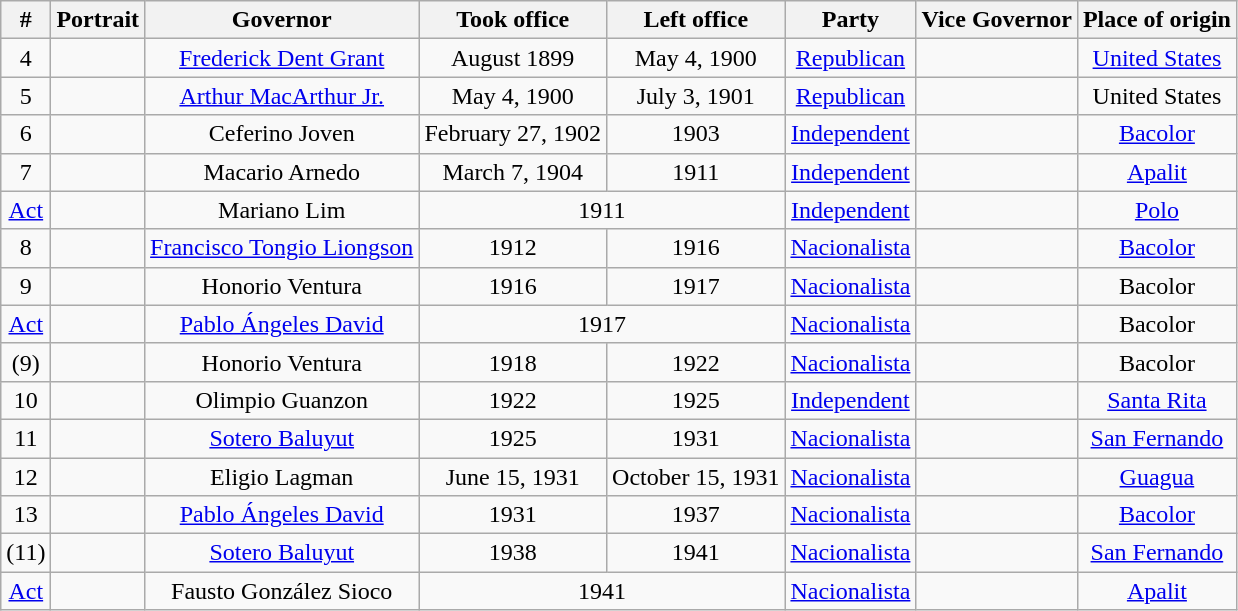<table class="wikitable" style="text-align:center;">
<tr>
<th>#</th>
<th>Portrait</th>
<th>Governor</th>
<th>Took office</th>
<th>Left office</th>
<th>Party</th>
<th>Vice Governor</th>
<th>Place of origin</th>
</tr>
<tr>
<td>4</td>
<td></td>
<td><a href='#'>Frederick Dent Grant</a></td>
<td>August 1899</td>
<td>May 4, 1900</td>
<td><a href='#'>Republican</a></td>
<td></td>
<td><a href='#'>United States</a></td>
</tr>
<tr>
<td>5</td>
<td></td>
<td><a href='#'>Arthur MacArthur Jr.</a></td>
<td>May 4, 1900</td>
<td>July 3, 1901</td>
<td><a href='#'>Republican</a></td>
<td></td>
<td>United States</td>
</tr>
<tr>
<td>6</td>
<td></td>
<td>Ceferino Joven</td>
<td>February 27, 1902</td>
<td>1903</td>
<td><a href='#'>Independent</a></td>
<td></td>
<td><a href='#'>Bacolor</a></td>
</tr>
<tr>
<td>7</td>
<td></td>
<td>Macario Arnedo</td>
<td>March 7, 1904</td>
<td>1911</td>
<td><a href='#'>Independent</a></td>
<td></td>
<td><a href='#'>Apalit</a></td>
</tr>
<tr>
<td><a href='#'>Act</a></td>
<td></td>
<td>Mariano Lim</td>
<td colspan="2">1911</td>
<td><a href='#'>Independent</a></td>
<td></td>
<td><a href='#'>Polo</a></td>
</tr>
<tr>
<td>8</td>
<td></td>
<td><a href='#'>Francisco Tongio Liongson</a></td>
<td>1912</td>
<td>1916</td>
<td><a href='#'>Nacionalista</a></td>
<td></td>
<td><a href='#'>Bacolor</a></td>
</tr>
<tr>
<td>9</td>
<td></td>
<td>Honorio Ventura</td>
<td>1916</td>
<td>1917</td>
<td><a href='#'>Nacionalista</a></td>
<td></td>
<td>Bacolor</td>
</tr>
<tr>
<td><a href='#'>Act</a></td>
<td></td>
<td><a href='#'>Pablo Ángeles David</a></td>
<td colspan="2">1917</td>
<td><a href='#'>Nacionalista</a></td>
<td></td>
<td>Bacolor</td>
</tr>
<tr>
<td>(9)</td>
<td></td>
<td>Honorio Ventura</td>
<td>1918</td>
<td>1922</td>
<td><a href='#'>Nacionalista</a></td>
<td></td>
<td>Bacolor</td>
</tr>
<tr>
<td>10</td>
<td></td>
<td>Olimpio Guanzon</td>
<td>1922</td>
<td>1925</td>
<td><a href='#'>Independent</a></td>
<td></td>
<td><a href='#'>Santa Rita</a></td>
</tr>
<tr>
<td>11</td>
<td></td>
<td><a href='#'>Sotero Baluyut</a></td>
<td>1925</td>
<td>1931</td>
<td><a href='#'>Nacionalista</a></td>
<td></td>
<td><a href='#'>San Fernando</a></td>
</tr>
<tr>
<td>12</td>
<td></td>
<td>Eligio Lagman</td>
<td>June 15, 1931</td>
<td>October 15, 1931</td>
<td><a href='#'>Nacionalista</a></td>
<td></td>
<td><a href='#'>Guagua</a></td>
</tr>
<tr>
<td>13</td>
<td></td>
<td><a href='#'>Pablo Ángeles David</a></td>
<td>1931</td>
<td>1937</td>
<td><a href='#'>Nacionalista</a></td>
<td></td>
<td><a href='#'>Bacolor</a></td>
</tr>
<tr>
<td>(11)</td>
<td></td>
<td><a href='#'>Sotero Baluyut</a></td>
<td>1938</td>
<td>1941</td>
<td><a href='#'>Nacionalista</a></td>
<td></td>
<td><a href='#'>San Fernando</a></td>
</tr>
<tr>
<td><a href='#'>Act</a></td>
<td></td>
<td>Fausto González Sioco</td>
<td colspan="2">1941</td>
<td><a href='#'>Nacionalista</a></td>
<td></td>
<td><a href='#'>Apalit</a></td>
</tr>
</table>
